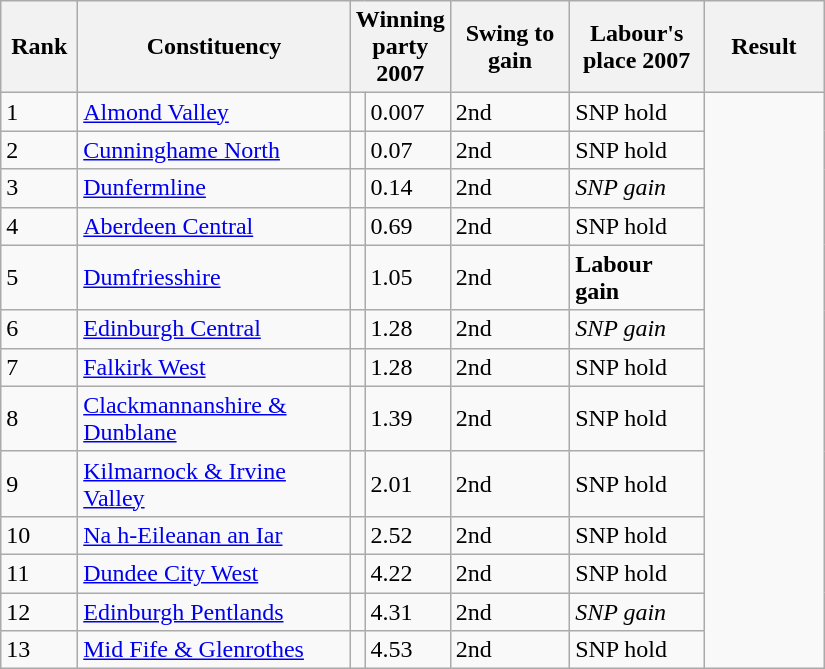<table class="wikitable" style="width:550px">
<tr>
<th style="width:50px;">Rank</th>
<th style="width:225px;">Constituency</th>
<th colspan="2" style="width:175px;">Winning party 2007</th>
<th style="width:100px;">Swing to gain</th>
<th style="width:100px;">Labour's place 2007</th>
<th style="width:100px;">Result</th>
</tr>
<tr>
<td>1</td>
<td><a href='#'>Almond Valley</a></td>
<td></td>
<td>0.007</td>
<td>2nd</td>
<td>SNP hold</td>
</tr>
<tr>
<td>2</td>
<td><a href='#'>Cunninghame North</a></td>
<td></td>
<td>0.07</td>
<td>2nd</td>
<td>SNP hold</td>
</tr>
<tr>
<td>3</td>
<td><a href='#'>Dunfermline</a></td>
<td></td>
<td>0.14</td>
<td>2nd</td>
<td><em>SNP gain</em></td>
</tr>
<tr>
<td>4</td>
<td><a href='#'>Aberdeen Central</a></td>
<td></td>
<td>0.69</td>
<td>2nd</td>
<td>SNP hold</td>
</tr>
<tr>
<td>5</td>
<td><a href='#'>Dumfriesshire</a></td>
<td></td>
<td>1.05</td>
<td>2nd</td>
<td><strong>Labour gain</strong></td>
</tr>
<tr>
<td>6</td>
<td><a href='#'>Edinburgh Central</a></td>
<td></td>
<td>1.28</td>
<td>2nd</td>
<td><em>SNP gain</em></td>
</tr>
<tr>
<td>7</td>
<td><a href='#'>Falkirk West</a></td>
<td></td>
<td>1.28</td>
<td>2nd</td>
<td>SNP hold</td>
</tr>
<tr>
<td>8</td>
<td><a href='#'>Clackmannanshire & Dunblane</a></td>
<td></td>
<td>1.39</td>
<td>2nd</td>
<td>SNP hold</td>
</tr>
<tr>
<td>9</td>
<td><a href='#'>Kilmarnock & Irvine Valley</a></td>
<td></td>
<td>2.01</td>
<td>2nd</td>
<td>SNP hold</td>
</tr>
<tr>
<td>10</td>
<td><a href='#'>Na h-Eileanan an Iar</a></td>
<td></td>
<td>2.52</td>
<td>2nd</td>
<td>SNP hold</td>
</tr>
<tr>
<td>11</td>
<td><a href='#'>Dundee City West</a></td>
<td></td>
<td>4.22</td>
<td>2nd</td>
<td>SNP hold</td>
</tr>
<tr>
<td>12</td>
<td><a href='#'>Edinburgh Pentlands</a></td>
<td></td>
<td>4.31</td>
<td>2nd</td>
<td><em>SNP gain</em></td>
</tr>
<tr>
<td>13</td>
<td><a href='#'>Mid Fife & Glenrothes</a></td>
<td></td>
<td>4.53</td>
<td>2nd</td>
<td>SNP hold</td>
</tr>
</table>
